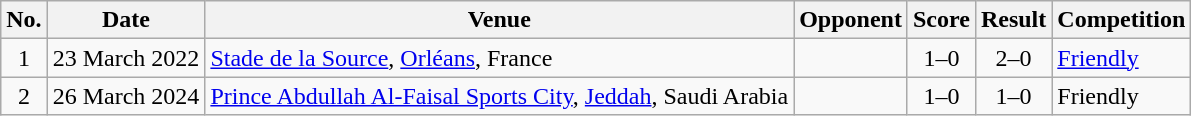<table class="wikitable sortable">
<tr>
<th scope="col">No.</th>
<th scope="col">Date</th>
<th scope="col">Venue</th>
<th scope="col">Opponent</th>
<th scope="col">Score</th>
<th scope="col">Result</th>
<th scope="col">Competition</th>
</tr>
<tr>
<td align="center">1</td>
<td>23 March 2022</td>
<td><a href='#'>Stade de la Source</a>, <a href='#'>Orléans</a>, France</td>
<td></td>
<td align="center">1–0</td>
<td align="center">2–0</td>
<td><a href='#'>Friendly</a></td>
</tr>
<tr>
<td align="center">2</td>
<td>26 March 2024</td>
<td><a href='#'>Prince Abdullah Al-Faisal Sports City</a>, <a href='#'>Jeddah</a>, Saudi Arabia</td>
<td></td>
<td align="center">1–0</td>
<td align="center">1–0</td>
<td>Friendly</td>
</tr>
</table>
